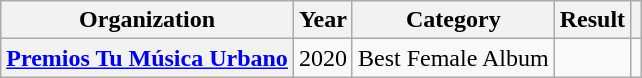<table class="wikitable sortable plainrowheaders" style="border:none; margin:0;">
<tr>
<th scope="col">Organization</th>
<th scope="col">Year</th>
<th scope="col">Category</th>
<th scope="col">Result</th>
<th class="unsortable" scope="col"></th>
</tr>
<tr>
<th scope="row"><a href='#'>Premios Tu Música Urbano</a></th>
<td>2020</td>
<td>Best Female Album</td>
<td></td>
<td style="text-align:center;"></td>
</tr>
<tr>
</tr>
</table>
